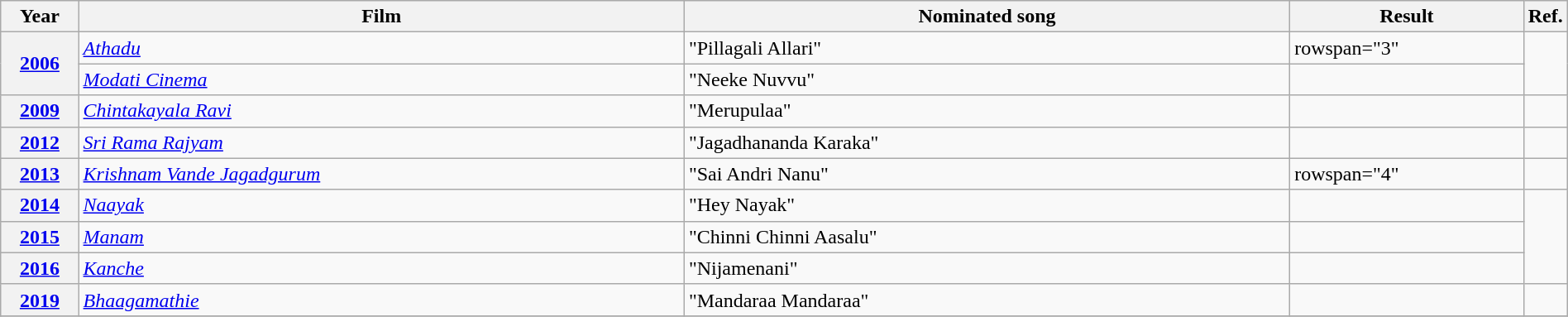<table class="wikitable plainrowheaders" width="100%" textcolor:#000;">
<tr>
<th scope="col" width=5%><strong>Year</strong></th>
<th scope="col" width=39%><strong>Film</strong></th>
<th scope="col" width=39%><strong>Nominated song</strong></th>
<th scope="col" width=15%><strong>Result</strong></th>
<th scope="col" width=2%><strong>Ref.</strong></th>
</tr>
<tr>
<th scope="row" rowspan="2"><a href='#'>2006</a></th>
<td><em><a href='#'>Athadu</a></em></td>
<td>"Pillagali Allari"</td>
<td>rowspan="3" </td>
<td rowspan="2"></td>
</tr>
<tr>
<td><em><a href='#'>Modati Cinema</a></em></td>
<td>"Neeke Nuvvu"</td>
</tr>
<tr>
<th scope="row"><a href='#'>2009</a></th>
<td><em><a href='#'>Chintakayala Ravi</a></em></td>
<td>"Merupulaa"</td>
<td></td>
</tr>
<tr>
<th scope="row"><a href='#'>2012</a></th>
<td><em><a href='#'>Sri Rama Rajyam</a></em></td>
<td>"Jagadhananda Karaka"</td>
<td></td>
<td></td>
</tr>
<tr>
<th scope="row"><a href='#'>2013</a></th>
<td><em><a href='#'>Krishnam Vande Jagadgurum</a></em></td>
<td>"Sai Andri Nanu"</td>
<td>rowspan="4" </td>
<td></td>
</tr>
<tr>
<th scope="row"><a href='#'>2014</a></th>
<td><em><a href='#'>Naayak</a></em></td>
<td>"Hey Nayak"</td>
<td></td>
</tr>
<tr>
<th scope="row"><a href='#'>2015</a></th>
<td><em><a href='#'>Manam</a></em></td>
<td>"Chinni Chinni Aasalu"</td>
<td></td>
</tr>
<tr>
<th scope="row"><a href='#'>2016</a></th>
<td><em><a href='#'>Kanche</a></em></td>
<td>"Nijamenani"</td>
<td></td>
</tr>
<tr>
<th scope="row"><a href='#'>2019</a></th>
<td><em><a href='#'>Bhaagamathie</a></em></td>
<td>"Mandaraa Mandaraa"</td>
<td></td>
<td></td>
</tr>
<tr>
</tr>
</table>
